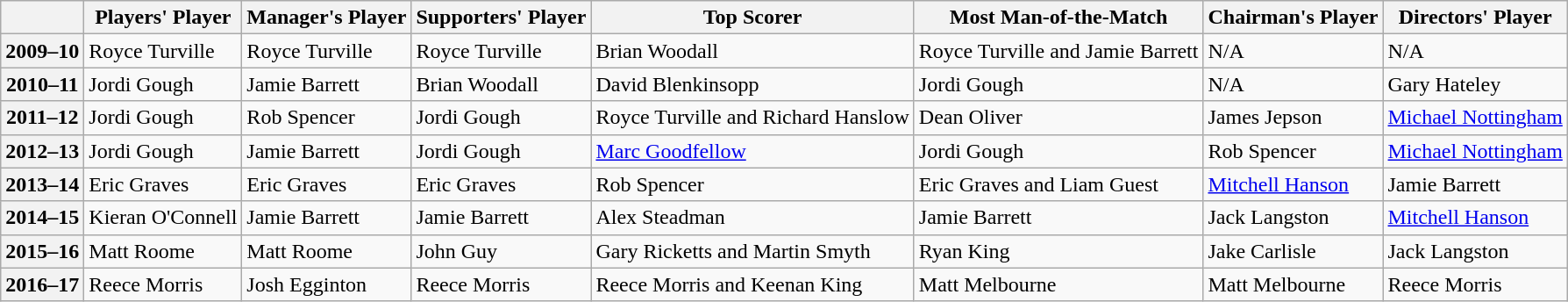<table class="wikitable">
<tr>
<th scope="col"></th>
<th scope="col">Players' Player</th>
<th scope="col">Manager's Player</th>
<th scope="col">Supporters' Player</th>
<th scope="col">Top Scorer</th>
<th scope="col">Most Man-of-the-Match</th>
<th scope="col">Chairman's Player</th>
<th scope="col">Directors' Player</th>
</tr>
<tr>
<th scope="row">2009–10</th>
<td>Royce Turville</td>
<td>Royce Turville</td>
<td>Royce Turville</td>
<td>Brian Woodall</td>
<td>Royce Turville and Jamie Barrett</td>
<td>N/A</td>
<td>N/A</td>
</tr>
<tr>
<th scope="row">2010–11</th>
<td>Jordi Gough</td>
<td>Jamie Barrett</td>
<td>Brian Woodall</td>
<td>David Blenkinsopp</td>
<td>Jordi Gough</td>
<td>N/A</td>
<td>Gary Hateley</td>
</tr>
<tr>
<th scope="row">2011–12</th>
<td>Jordi Gough</td>
<td>Rob Spencer</td>
<td>Jordi Gough</td>
<td>Royce Turville and Richard Hanslow</td>
<td>Dean Oliver</td>
<td>James Jepson</td>
<td><a href='#'>Michael Nottingham</a></td>
</tr>
<tr>
<th scope="row">2012–13</th>
<td>Jordi Gough</td>
<td>Jamie Barrett</td>
<td>Jordi Gough</td>
<td><a href='#'>Marc Goodfellow</a></td>
<td>Jordi Gough</td>
<td>Rob Spencer</td>
<td><a href='#'>Michael Nottingham</a></td>
</tr>
<tr>
<th scope="row">2013–14</th>
<td>Eric Graves</td>
<td>Eric Graves</td>
<td>Eric Graves</td>
<td>Rob Spencer</td>
<td>Eric Graves and Liam Guest</td>
<td><a href='#'>Mitchell Hanson</a></td>
<td>Jamie Barrett</td>
</tr>
<tr>
<th scope="row">2014–15</th>
<td>Kieran O'Connell</td>
<td>Jamie Barrett</td>
<td>Jamie Barrett</td>
<td>Alex Steadman</td>
<td>Jamie Barrett</td>
<td>Jack Langston</td>
<td><a href='#'>Mitchell Hanson</a></td>
</tr>
<tr>
<th scope="row">2015–16</th>
<td>Matt Roome</td>
<td>Matt Roome</td>
<td>John Guy</td>
<td>Gary Ricketts and Martin Smyth</td>
<td>Ryan King</td>
<td>Jake Carlisle</td>
<td>Jack Langston</td>
</tr>
<tr>
<th scope="row">2016–17</th>
<td>Reece Morris</td>
<td>Josh Egginton</td>
<td>Reece Morris</td>
<td>Reece Morris and Keenan King</td>
<td>Matt Melbourne</td>
<td>Matt Melbourne</td>
<td>Reece Morris</td>
</tr>
</table>
